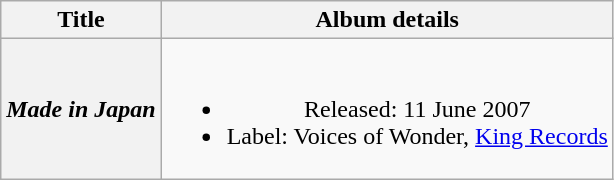<table class="wikitable plainrowheaders" style="text-align:center;">
<tr>
<th>Title</th>
<th>Album details</th>
</tr>
<tr>
<th scope="row"><em>Made in Japan</em></th>
<td><br><ul><li>Released: 11 June 2007</li><li>Label: Voices of Wonder, <a href='#'>King Records</a></li></ul></td>
</tr>
</table>
